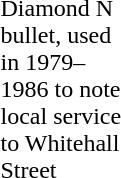<table style="width:90px;">
<tr>
<td></td>
</tr>
<tr>
<td><div>Diamond N bullet, used in 1979–1986 to note local service to Whitehall Street</div></td>
</tr>
</table>
